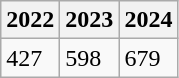<table class="wikitable">
<tr>
<th>2022</th>
<th>2023</th>
<th>2024</th>
</tr>
<tr>
<td>427</td>
<td>598</td>
<td>679</td>
</tr>
</table>
